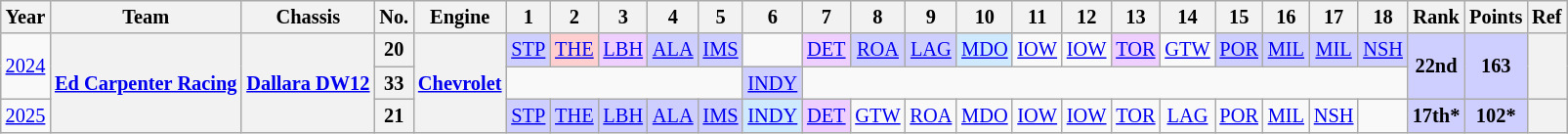<table class="wikitable" style="text-align:center; font-size:85%">
<tr>
<th>Year</th>
<th>Team</th>
<th>Chassis</th>
<th>No.</th>
<th>Engine</th>
<th>1</th>
<th>2</th>
<th>3</th>
<th>4</th>
<th>5</th>
<th>6</th>
<th>7</th>
<th>8</th>
<th>9</th>
<th>10</th>
<th>11</th>
<th>12</th>
<th>13</th>
<th>14</th>
<th>15</th>
<th>16</th>
<th>17</th>
<th>18</th>
<th>Rank</th>
<th>Points</th>
<th>Ref</th>
</tr>
<tr>
<td rowspan="2"><a href='#'>2024</a></td>
<th rowspan="3" nowrap><a href='#'>Ed Carpenter Racing</a></th>
<th rowspan="3" nowrap><a href='#'>Dallara DW12</a></th>
<th>20</th>
<th rowspan="3"><a href='#'>Chevrolet</a></th>
<td style="background:#CFCFFF;"><a href='#'>STP</a><br></td>
<td style="background:#FFCFCF;"><a href='#'>THE</a><br></td>
<td style="background:#EFCFFF;"><a href='#'>LBH</a><br></td>
<td style="background:#CFCFFF;"><a href='#'>ALA</a><br></td>
<td style="background:#CFCFFF;"><a href='#'>IMS</a><br></td>
<td></td>
<td style="background:#EFCFFF;"><a href='#'>DET</a><br></td>
<td style="background:#CFCFFF;"><a href='#'>ROA</a><br></td>
<td style="background:#CFCFFF;"><a href='#'>LAG</a><br></td>
<td style="background:#CFEAFF;"><a href='#'>MDO</a><br></td>
<td><a href='#'>IOW</a><br></td>
<td><a href='#'>IOW</a><br></td>
<td style="background:#EFCFFF;"><a href='#'>TOR</a><br></td>
<td><a href='#'>GTW</a><br></td>
<td style="background:#CFCFFF;"><a href='#'>POR</a><br></td>
<td style="background:#CFCFFF;"><a href='#'>MIL</a><br></td>
<td style="background:#CFCFFF;"><a href='#'>MIL</a><br></td>
<td style="background:#CFCFFF;"><a href='#'>NSH</a><br></td>
<th rowspan="2" style="background:#CFCFFF;">22nd</th>
<th rowspan="2" style="background:#CFCFFF;">163</th>
<th rowspan="2"></th>
</tr>
<tr>
<th>33</th>
<td colspan=5></td>
<td style="background:#CFCFFF;"><a href='#'>INDY</a><br></td>
<td colspan=12></td>
</tr>
<tr>
<td><a href='#'>2025</a></td>
<th>21</th>
<td style="background:#CFCFFF;"><a href='#'>STP</a><br></td>
<td style="background:#CFCFFF;"><a href='#'>THE</a><br></td>
<td style="background:#CFCFFF;"><a href='#'>LBH</a><br></td>
<td style="background:#CFCFFF;"><a href='#'>ALA</a><br></td>
<td style="background:#CFCFFF;"><a href='#'>IMS</a><br></td>
<td style="background:#CFEAFF;"><a href='#'>INDY</a><br></td>
<td style="background:#EFCFFF;"><a href='#'>DET</a><br></td>
<td><a href='#'>GTW</a><br></td>
<td><a href='#'>ROA</a><br></td>
<td><a href='#'>MDO</a><br></td>
<td><a href='#'>IOW</a><br></td>
<td><a href='#'>IOW</a><br></td>
<td><a href='#'>TOR</a><br></td>
<td><a href='#'>LAG</a><br></td>
<td><a href='#'>POR</a><br></td>
<td><a href='#'>MIL</a><br></td>
<td><a href='#'>NSH</a><br></td>
<td></td>
<th style="background:#CFCFFF;">17th*</th>
<th style="background:#CFCFFF;">102*</th>
<th></th>
</tr>
</table>
